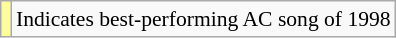<table class="wikitable" style="font-size:90%;">
<tr>
<td style="background-color:#FFFF99"></td>
<td>Indicates best-performing AC song of 1998</td>
</tr>
</table>
